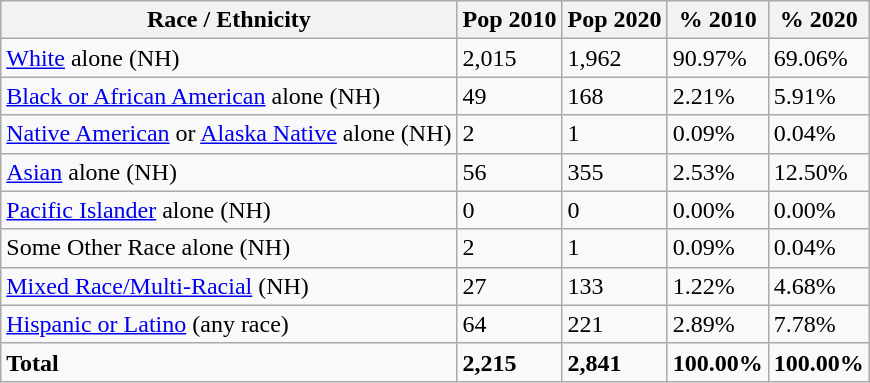<table class="wikitable">
<tr>
<th>Race / Ethnicity</th>
<th>Pop 2010</th>
<th>Pop 2020</th>
<th>% 2010</th>
<th>% 2020</th>
</tr>
<tr>
<td><a href='#'>White</a> alone (NH)</td>
<td>2,015</td>
<td>1,962</td>
<td>90.97%</td>
<td>69.06%</td>
</tr>
<tr>
<td><a href='#'>Black or African American</a> alone (NH)</td>
<td>49</td>
<td>168</td>
<td>2.21%</td>
<td>5.91%</td>
</tr>
<tr>
<td><a href='#'>Native American</a> or <a href='#'>Alaska Native</a> alone (NH)</td>
<td>2</td>
<td>1</td>
<td>0.09%</td>
<td>0.04%</td>
</tr>
<tr>
<td><a href='#'>Asian</a> alone (NH)</td>
<td>56</td>
<td>355</td>
<td>2.53%</td>
<td>12.50%</td>
</tr>
<tr>
<td><a href='#'>Pacific Islander</a> alone (NH)</td>
<td>0</td>
<td>0</td>
<td>0.00%</td>
<td>0.00%</td>
</tr>
<tr>
<td>Some Other Race alone (NH)</td>
<td>2</td>
<td>1</td>
<td>0.09%</td>
<td>0.04%</td>
</tr>
<tr>
<td><a href='#'>Mixed Race/Multi-Racial</a> (NH)</td>
<td>27</td>
<td>133</td>
<td>1.22%</td>
<td>4.68%</td>
</tr>
<tr>
<td><a href='#'>Hispanic or Latino</a> (any race)</td>
<td>64</td>
<td>221</td>
<td>2.89%</td>
<td>7.78%</td>
</tr>
<tr>
<td><strong>Total</strong></td>
<td><strong>2,215</strong></td>
<td><strong>2,841</strong></td>
<td><strong>100.00%</strong></td>
<td><strong>100.00%</strong></td>
</tr>
</table>
